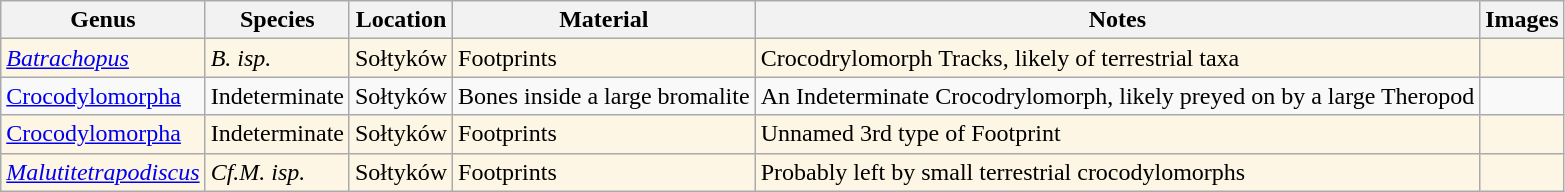<table class="wikitable">
<tr>
<th>Genus</th>
<th>Species</th>
<th>Location</th>
<th>Material</th>
<th>Notes</th>
<th>Images</th>
</tr>
<tr>
<td style="background:#FEF6E4;"><em><a href='#'>Batrachopus</a></em></td>
<td style="background:#FEF6E4;"><em>B. isp.</em></td>
<td style="background:#FEF6E4;">Sołtyków</td>
<td style="background:#FEF6E4;">Footprints</td>
<td style="background:#FEF6E4;">Crocodrylomorph Tracks, likely of terrestrial taxa</td>
<td style="background:#FEF6E4;"></td>
</tr>
<tr>
<td><a href='#'>Crocodylomorpha</a></td>
<td>Indeterminate</td>
<td>Sołtyków</td>
<td>Bones inside a large bromalite</td>
<td>An Indeterminate Crocodrylomorph, likely preyed on by a large Theropod</td>
<td></td>
</tr>
<tr>
<td style="background:#FEF6E4;"><a href='#'>Crocodylomorpha</a></td>
<td style="background:#FEF6E4;">Indeterminate</td>
<td style="background:#FEF6E4;">Sołtyków</td>
<td style="background:#FEF6E4;">Footprints</td>
<td style="background:#FEF6E4;">Unnamed 3rd type of Footprint</td>
<td style="background:#FEF6E4;"></td>
</tr>
<tr>
<td style="background:#FEF6E4;"><em><a href='#'>Malutitetrapodiscus</a></em></td>
<td style="background:#FEF6E4;"><em>Cf.M. isp.</em></td>
<td style="background:#FEF6E4;">Sołtyków</td>
<td style="background:#FEF6E4;">Footprints</td>
<td style="background:#FEF6E4;">Probably left by small terrestrial crocodylomorphs</td>
<td style="background:#FEF6E4;"></td>
</tr>
</table>
